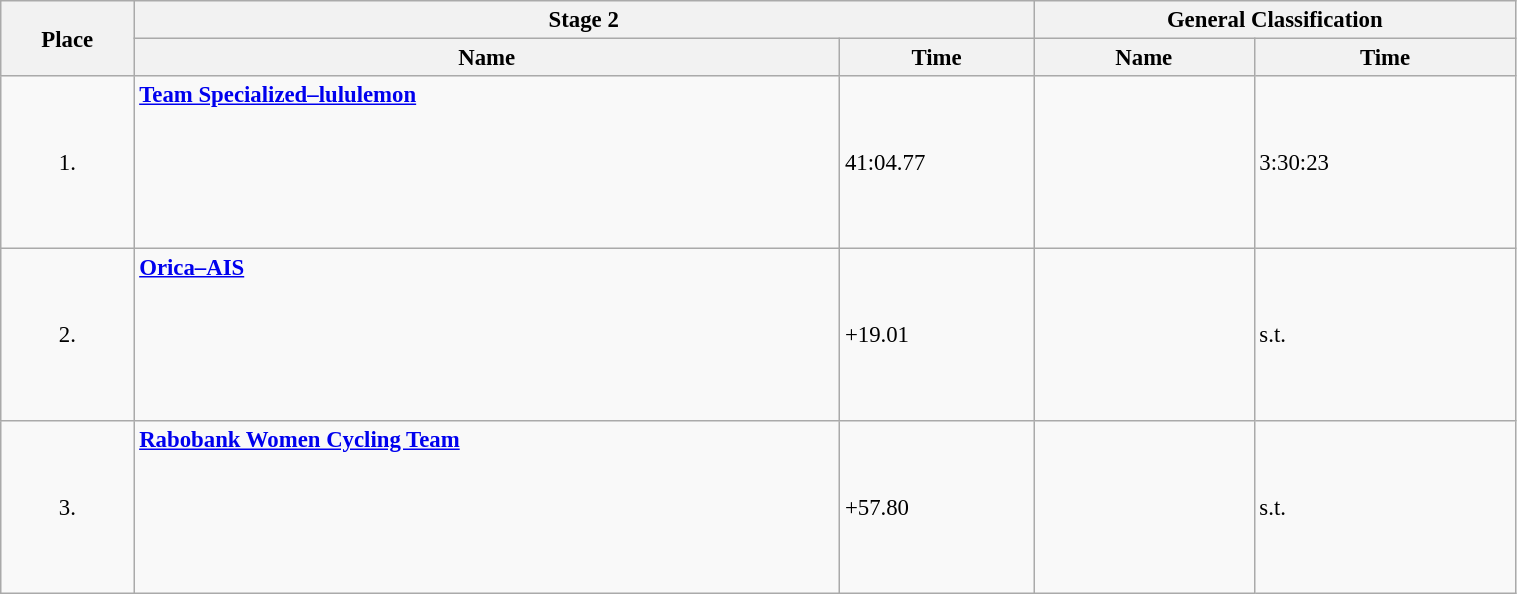<table class=wikitable style="font-size:95%" width="80%">
<tr>
<th rowspan="2">Place</th>
<th colspan="2">Stage 2</th>
<th colspan="2">General Classification</th>
</tr>
<tr>
<th>Name</th>
<th>Time</th>
<th>Name</th>
<th>Time</th>
</tr>
<tr>
<td align="center">1.</td>
<td><strong><a href='#'>Team Specialized–lululemon</a></strong><br><small><br><br><br><br><br></small></td>
<td>41:04.77</td>
<td></td>
<td>3:30:23</td>
</tr>
<tr>
<td align="center">2.</td>
<td><strong><a href='#'>Orica–AIS</a></strong><br><small><br><br><br><br><br></small></td>
<td>+19.01</td>
<td></td>
<td>s.t.</td>
</tr>
<tr>
<td align="center">3.</td>
<td><strong><a href='#'>Rabobank Women Cycling Team</a></strong><br><small><br><br><br><br><br></small></td>
<td>+57.80</td>
<td></td>
<td>s.t.</td>
</tr>
</table>
